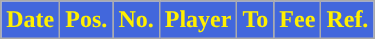<table class="wikitable plainrowheaders sortable">
<tr>
<th style="background:#4267DC; color:#FFF000; ">Date</th>
<th style="background:#4267DC; color:#FFF000; ">Pos.</th>
<th style="background:#4267DC; color:#FFF000; ">No.</th>
<th style="background:#4267DC; color:#FFF000; ">Player</th>
<th style="background:#4267DC; color:#FFF000; ">To</th>
<th style="background:#4267DC; color:#FFF000; ">Fee</th>
<th style="background:#4267DC; color:#FFF000; ">Ref.</th>
</tr>
</table>
